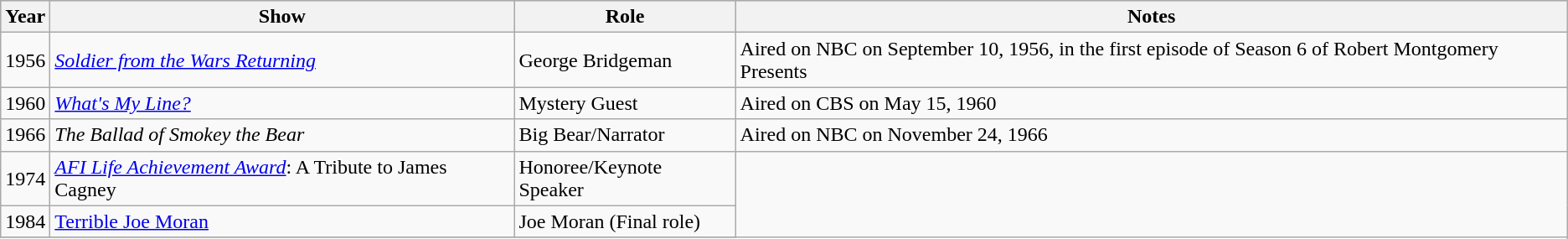<table class="wikitable sortable">
<tr style="background:#B0C4DE;">
<th>Year</th>
<th>Show</th>
<th>Role</th>
<th class="unsortable">Notes</th>
</tr>
<tr>
<td rowspan="1">1956</td>
<td><em><a href='#'>Soldier from the Wars Returning</a></em></td>
<td>George Bridgeman</td>
<td>Aired on NBC on September 10, 1956, in the first episode of Season 6 of Robert Montgomery Presents</td>
</tr>
<tr>
<td rowspan="1">1960</td>
<td><em><a href='#'>What's My Line?</a></em></td>
<td>Mystery Guest</td>
<td>Aired on CBS on May 15, 1960</td>
</tr>
<tr>
<td rowspan="1">1966</td>
<td data-sort-value="Ballad of Smokey the Bear, The"><em>The Ballad of Smokey the Bear</em></td>
<td>Big Bear/Narrator</td>
<td>Aired on NBC on November 24, 1966</td>
</tr>
<tr>
<td rowspan="1">1974</td>
<td><em><a href='#'>AFI Life Achievement Award</a></em>: A Tribute to James Cagney<em></td>
<td>Honoree/Keynote Speaker</td>
</tr>
<tr>
<td rowspan="1">1984</td>
<td></em><a href='#'>Terrible Joe Moran</a><em></td>
<td>Joe Moran (Final role)</td>
</tr>
<tr>
</tr>
</table>
